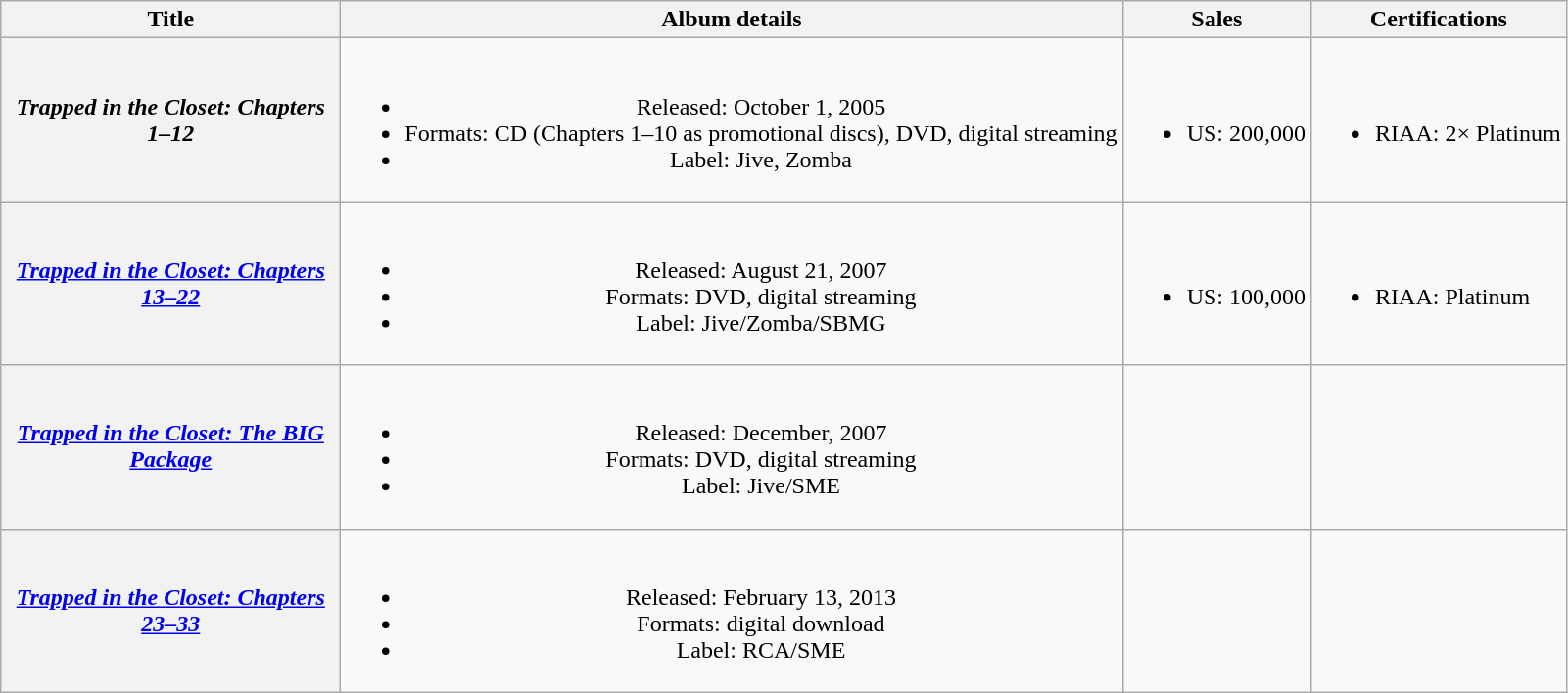<table class="wikitable plainrowheaders" style="text-align:center;">
<tr>
<th scope="col" style="width:14em;">Title</th>
<th scope="col">Album details</th>
<th scope="col">Sales</th>
<th scope="col">Certifications</th>
</tr>
<tr>
<th scope="row"><em>Trapped in the Closet: Chapters 1–12</em></th>
<td><br><ul><li>Released: October 1, 2005</li><li>Formats: CD (Chapters 1–10 as promotional discs), DVD, digital streaming</li><li>Label: Jive, Zomba</li></ul></td>
<td align="left"><br><ul><li>US: 200,000</li></ul></td>
<td align="left"><br><ul><li>RIAA: 2× Platinum</li></ul></td>
</tr>
<tr>
<th scope="row"><em><a href='#'>Trapped in the Closet: Chapters 13–22</a></em></th>
<td><br><ul><li>Released: August 21, 2007</li><li>Formats: DVD, digital streaming</li><li>Label: Jive/Zomba/SBMG</li></ul></td>
<td align="left"><br><ul><li>US: 100,000</li></ul></td>
<td align="left"><br><ul><li>RIAA: Platinum</li></ul></td>
</tr>
<tr>
<th scope="row"><em><a href='#'>Trapped in the Closet: The BIG Package</a></em></th>
<td><br><ul><li>Released: December, 2007</li><li>Formats: DVD, digital streaming</li><li>Label: Jive/SME</li></ul></td>
<td align="left"></td>
<td align="left"></td>
</tr>
<tr>
<th scope="row"><em><a href='#'>Trapped in the Closet: Chapters 23–33</a></em></th>
<td><br><ul><li>Released: February 13, 2013</li><li>Formats: digital download</li><li>Label: RCA/SME</li></ul></td>
<td align="left"></td>
<td align="left"></td>
</tr>
</table>
